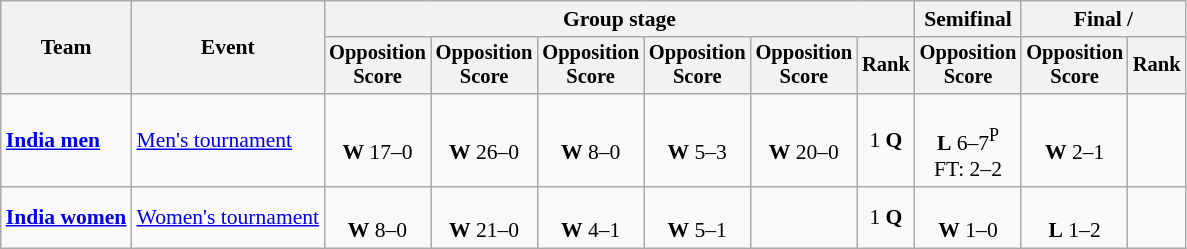<table class=wikitable style=font-size:90%;text-align:center>
<tr>
<th rowspan=2>Team</th>
<th rowspan=2>Event</th>
<th colspan=6>Group stage</th>
<th>Semifinal</th>
<th colspan=2>Final / </th>
</tr>
<tr style=font-size:95%>
<th>Opposition<br>Score</th>
<th>Opposition<br>Score</th>
<th>Opposition<br>Score</th>
<th>Opposition<br>Score</th>
<th>Opposition<br>Score</th>
<th>Rank</th>
<th>Opposition<br>Score</th>
<th>Opposition<br>Score</th>
<th>Rank</th>
</tr>
<tr>
<td align=left><strong><a href='#'>India men</a></strong></td>
<td align=left><a href='#'>Men's tournament</a></td>
<td><br><strong>W</strong> 17–0</td>
<td><br><strong>W</strong> 26–0</td>
<td><br><strong>W</strong> 8–0</td>
<td><br><strong>W</strong> 5–3</td>
<td><br><strong>W</strong> 20–0</td>
<td>1 <strong>Q</strong></td>
<td><br><strong>L</strong> 6–7<sup>P</sup><br>FT: 2–2</td>
<td><br><strong>W</strong> 2–1</td>
<td></td>
</tr>
<tr>
<td align=left><strong><a href='#'>India women</a></strong></td>
<td align=left><a href='#'>Women's tournament</a></td>
<td><br><strong>W</strong> 8–0</td>
<td><br><strong>W</strong> 21–0</td>
<td><br><strong>W</strong> 4–1</td>
<td><br><strong>W</strong> 5–1</td>
<td></td>
<td>1 <strong>Q</strong></td>
<td><br><strong>W</strong> 1–0</td>
<td><br><strong>L</strong> 1–2</td>
<td></td>
</tr>
</table>
